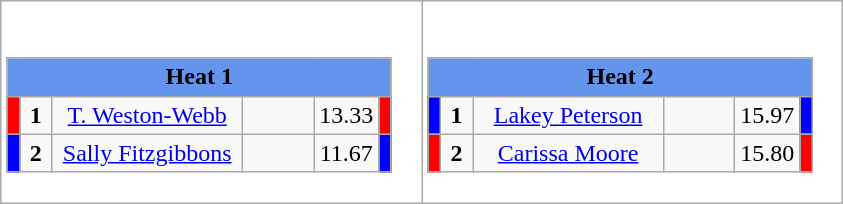<table class="wikitable" style="background:#fff;">
<tr>
<td><div><br><table class="wikitable">
<tr>
<td colspan="6"  style="text-align:center; background:#6495ed;"><strong>Heat 1</strong></td>
</tr>
<tr>
<td style="width:01px; background: #f00;"></td>
<td style="width:14px; text-align:center;"><strong>1</strong></td>
<td style="width:120px; text-align:center;"><a href='#'>T. Weston-Webb</a></td>
<td style="width:40px; text-align:center;"></td>
<td style="width:20px; text-align:center;">13.33</td>
<td style="width:01px; background: #f00;"></td>
</tr>
<tr>
<td style="width:01px; background: #00f;"></td>
<td style="width:14px; text-align:center;"><strong>2</strong></td>
<td style="width:120px; text-align:center;"><a href='#'>Sally Fitzgibbons</a></td>
<td style="width:40px; text-align:center;"></td>
<td style="width:20px; text-align:center;">11.67</td>
<td style="width:01px; background: #00f;"></td>
</tr>
</table>
</div></td>
<td><div><br><table class="wikitable">
<tr>
<td colspan="6"  style="text-align:center; background:#6495ed;"><strong>Heat 2</strong></td>
</tr>
<tr>
<td style="width:01px; background: #00f;"></td>
<td style="width:14px; text-align:center;"><strong>1</strong></td>
<td style="width:120px; text-align:center;"><a href='#'>Lakey Peterson</a></td>
<td style="width:40px; text-align:center;"></td>
<td style="width:20px; text-align:center;">15.97</td>
<td style="width:01px; background: #00f;"></td>
</tr>
<tr>
<td style="width:01px; background: #f00;"></td>
<td style="width:14px; text-align:center;"><strong>2</strong></td>
<td style="width:120px; text-align:center;"><a href='#'>Carissa Moore</a></td>
<td style="width:40px; text-align:center;"></td>
<td style="width:20px; text-align:center;">15.80</td>
<td style="width:01px; background: #f00;"></td>
</tr>
</table>
</div></td>
</tr>
</table>
